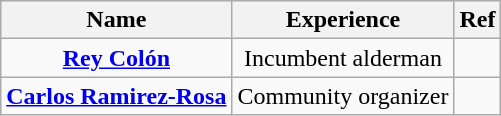<table class="wikitable" style="text-align:center">
<tr>
<th>Name</th>
<th>Experience</th>
<th>Ref</th>
</tr>
<tr>
<td><strong><a href='#'>Rey Colón</a></strong></td>
<td>Incumbent alderman</td>
<td></td>
</tr>
<tr>
<td><strong><a href='#'>Carlos Ramirez-Rosa</a></strong></td>
<td>Community organizer</td>
<td></td>
</tr>
</table>
